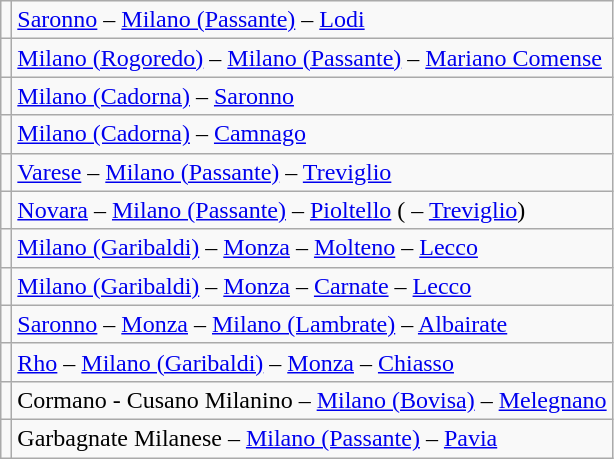<table class="wikitable">
<tr>
<td></td>
<td><a href='#'>Saronno</a> – <a href='#'>Milano (Passante)</a> – <a href='#'>Lodi</a></td>
</tr>
<tr>
<td></td>
<td><a href='#'>Milano (Rogoredo)</a> – <a href='#'>Milano (Passante)</a> – <a href='#'>Mariano Comense</a></td>
</tr>
<tr>
<td></td>
<td><a href='#'>Milano (Cadorna)</a> – <a href='#'>Saronno</a></td>
</tr>
<tr>
<td></td>
<td><a href='#'>Milano (Cadorna)</a> – <a href='#'>Camnago</a></td>
</tr>
<tr>
<td></td>
<td><a href='#'>Varese</a> – <a href='#'>Milano (Passante)</a> – <a href='#'>Treviglio</a></td>
</tr>
<tr>
<td></td>
<td><a href='#'>Novara</a> – <a href='#'>Milano (Passante)</a> – <a href='#'>Pioltello</a> ( – <a href='#'>Treviglio</a>)</td>
</tr>
<tr>
<td></td>
<td><a href='#'>Milano (Garibaldi)</a> – <a href='#'>Monza</a> – <a href='#'>Molteno</a> – <a href='#'>Lecco</a></td>
</tr>
<tr>
<td></td>
<td><a href='#'>Milano (Garibaldi)</a> – <a href='#'>Monza</a> – <a href='#'>Carnate</a> – <a href='#'>Lecco</a></td>
</tr>
<tr>
<td></td>
<td><a href='#'>Saronno</a> – <a href='#'>Monza</a> – <a href='#'>Milano (Lambrate)</a> – <a href='#'>Albairate</a></td>
</tr>
<tr>
<td></td>
<td><a href='#'>Rho</a> – <a href='#'>Milano (Garibaldi)</a> – <a href='#'>Monza</a> – <a href='#'>Chiasso</a></td>
</tr>
<tr>
<td></td>
<td>Cormano - Cusano Milanino – <a href='#'>Milano (Bovisa)</a> – <a href='#'>Melegnano</a></td>
</tr>
<tr>
<td></td>
<td>Garbagnate Milanese – <a href='#'>Milano (Passante)</a> – <a href='#'>Pavia</a></td>
</tr>
</table>
